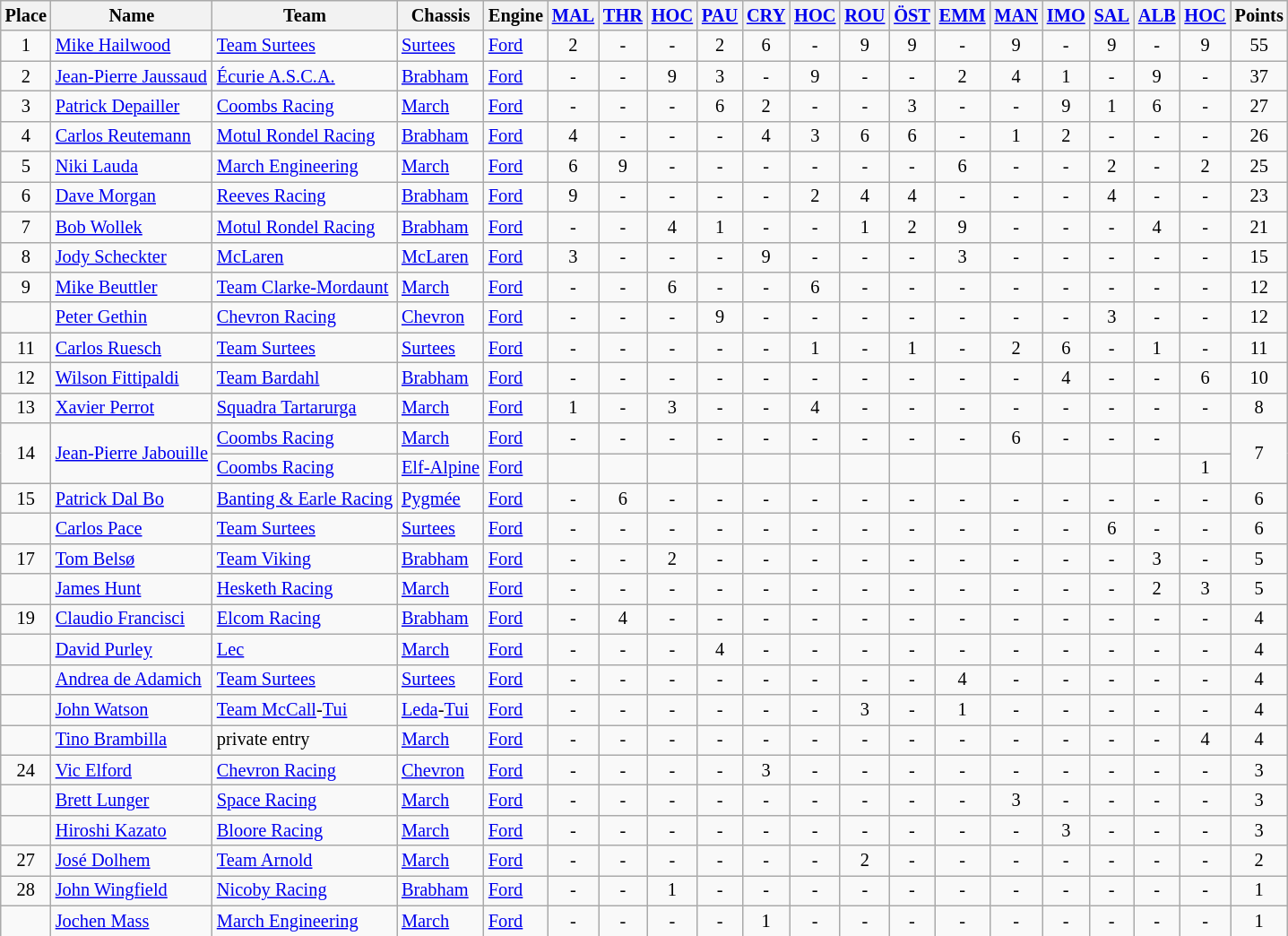<table class="wikitable" style="font-size: 85%; text-align:center">
<tr>
<th>Place</th>
<th>Name</th>
<th>Team</th>
<th>Chassis</th>
<th>Engine</th>
<th><a href='#'>MAL</a><br></th>
<th><a href='#'>THR</a><br></th>
<th><a href='#'>HOC</a><br></th>
<th><a href='#'>PAU</a><br></th>
<th><a href='#'>CRY</a><br></th>
<th><a href='#'>HOC</a><br></th>
<th><a href='#'>ROU</a><br></th>
<th><a href='#'>ÖST</a><br></th>
<th><a href='#'>EMM</a><br></th>
<th><a href='#'>MAN</a><br></th>
<th><a href='#'>IMO</a><br></th>
<th><a href='#'>SAL</a><br></th>
<th><a href='#'>ALB</a><br></th>
<th><a href='#'>HOC</a><br></th>
<th>Points</th>
</tr>
<tr>
<td>1</td>
<td align="left"> <a href='#'>Mike Hailwood</a></td>
<td align="left"><a href='#'>Team Surtees</a></td>
<td align="left"><a href='#'>Surtees</a></td>
<td align="left"><a href='#'>Ford</a></td>
<td>2</td>
<td>-</td>
<td>-</td>
<td>2</td>
<td>6</td>
<td>-</td>
<td>9</td>
<td>9</td>
<td>-</td>
<td>9</td>
<td>-</td>
<td>9</td>
<td>-</td>
<td>9</td>
<td>55</td>
</tr>
<tr>
<td>2</td>
<td align="left"> <a href='#'>Jean-Pierre Jaussaud</a></td>
<td align="left"><a href='#'>Écurie A.S.C.A.</a></td>
<td align="left"><a href='#'>Brabham</a></td>
<td align="left"><a href='#'>Ford</a></td>
<td>-</td>
<td>-</td>
<td>9</td>
<td>3</td>
<td>-</td>
<td>9</td>
<td>-</td>
<td>-</td>
<td>2</td>
<td>4</td>
<td>1</td>
<td>-</td>
<td>9</td>
<td>-</td>
<td>37</td>
</tr>
<tr>
<td>3</td>
<td align="left"> <a href='#'>Patrick Depailler</a></td>
<td align="left"><a href='#'>Coombs Racing</a></td>
<td align="left"><a href='#'>March</a></td>
<td align="left"><a href='#'>Ford</a></td>
<td>-</td>
<td>-</td>
<td>-</td>
<td>6</td>
<td>2</td>
<td>-</td>
<td>-</td>
<td>3</td>
<td>-</td>
<td>-</td>
<td>9</td>
<td>1</td>
<td>6</td>
<td>-</td>
<td>27</td>
</tr>
<tr>
<td>4</td>
<td align="left"> <a href='#'>Carlos Reutemann</a></td>
<td align="left"><a href='#'>Motul Rondel Racing</a></td>
<td align="left"><a href='#'>Brabham</a></td>
<td align="left"><a href='#'>Ford</a></td>
<td>4</td>
<td>-</td>
<td>-</td>
<td>-</td>
<td>4</td>
<td>3</td>
<td>6</td>
<td>6</td>
<td>-</td>
<td>1</td>
<td>2</td>
<td>-</td>
<td>-</td>
<td>-</td>
<td>26</td>
</tr>
<tr>
<td>5</td>
<td align="left"> <a href='#'>Niki Lauda</a></td>
<td align="left"><a href='#'>March Engineering</a></td>
<td align="left"><a href='#'>March</a></td>
<td align="left"><a href='#'>Ford</a></td>
<td>6</td>
<td>9</td>
<td>-</td>
<td>-</td>
<td>-</td>
<td>-</td>
<td>-</td>
<td>-</td>
<td>6</td>
<td>-</td>
<td>-</td>
<td>2</td>
<td>-</td>
<td>2</td>
<td>25</td>
</tr>
<tr>
<td>6</td>
<td align="left"> <a href='#'>Dave Morgan</a></td>
<td align="left"><a href='#'>Reeves Racing</a></td>
<td align="left"><a href='#'>Brabham</a></td>
<td align="left"><a href='#'>Ford</a></td>
<td>9</td>
<td>-</td>
<td>-</td>
<td>-</td>
<td>-</td>
<td>2</td>
<td>4</td>
<td>4</td>
<td>-</td>
<td>-</td>
<td>-</td>
<td>4</td>
<td>-</td>
<td>-</td>
<td>23</td>
</tr>
<tr>
<td>7</td>
<td align="left"> <a href='#'>Bob Wollek</a></td>
<td align="left"><a href='#'>Motul Rondel Racing</a></td>
<td align="left"><a href='#'>Brabham</a></td>
<td align="left"><a href='#'>Ford</a></td>
<td>-</td>
<td>-</td>
<td>4</td>
<td>1</td>
<td>-</td>
<td>-</td>
<td>1</td>
<td>2</td>
<td>9</td>
<td>-</td>
<td>-</td>
<td>-</td>
<td>4</td>
<td>-</td>
<td>21</td>
</tr>
<tr>
<td>8</td>
<td align="left"> <a href='#'>Jody Scheckter</a></td>
<td align="left"><a href='#'>McLaren</a></td>
<td align="left"><a href='#'>McLaren</a></td>
<td align="left"><a href='#'>Ford</a></td>
<td>3</td>
<td>-</td>
<td>-</td>
<td>-</td>
<td>9</td>
<td>-</td>
<td>-</td>
<td>-</td>
<td>3</td>
<td>-</td>
<td>-</td>
<td>-</td>
<td>-</td>
<td>-</td>
<td>15</td>
</tr>
<tr>
<td>9</td>
<td align="left"> <a href='#'>Mike Beuttler</a></td>
<td align="left"><a href='#'>Team Clarke-Mordaunt</a></td>
<td align="left"><a href='#'>March</a></td>
<td align="left"><a href='#'>Ford</a></td>
<td>-</td>
<td>-</td>
<td>6</td>
<td>-</td>
<td>-</td>
<td>6</td>
<td>-</td>
<td>-</td>
<td>-</td>
<td>-</td>
<td>-</td>
<td>-</td>
<td>-</td>
<td>-</td>
<td>12</td>
</tr>
<tr>
<td></td>
<td align="left"> <a href='#'>Peter Gethin</a></td>
<td align="left"><a href='#'>Chevron Racing</a></td>
<td align="left"><a href='#'>Chevron</a></td>
<td align="left"><a href='#'>Ford</a></td>
<td>-</td>
<td>-</td>
<td>-</td>
<td>9</td>
<td>-</td>
<td>-</td>
<td>-</td>
<td>-</td>
<td>-</td>
<td>-</td>
<td>-</td>
<td>3</td>
<td>-</td>
<td>-</td>
<td>12</td>
</tr>
<tr>
<td>11</td>
<td align="left"> <a href='#'>Carlos Ruesch</a></td>
<td align="left"><a href='#'>Team Surtees</a></td>
<td align="left"><a href='#'>Surtees</a></td>
<td align="left"><a href='#'>Ford</a></td>
<td>-</td>
<td>-</td>
<td>-</td>
<td>-</td>
<td>-</td>
<td>1</td>
<td>-</td>
<td>1</td>
<td>-</td>
<td>2</td>
<td>6</td>
<td>-</td>
<td>1</td>
<td>-</td>
<td>11</td>
</tr>
<tr>
<td>12</td>
<td align="left"> <a href='#'>Wilson Fittipaldi</a></td>
<td align="left"><a href='#'>Team Bardahl</a></td>
<td align="left"><a href='#'>Brabham</a></td>
<td align="left"><a href='#'>Ford</a></td>
<td>-</td>
<td>-</td>
<td>-</td>
<td>-</td>
<td>-</td>
<td>-</td>
<td>-</td>
<td>-</td>
<td>-</td>
<td>-</td>
<td>4</td>
<td>-</td>
<td>-</td>
<td>6</td>
<td>10</td>
</tr>
<tr>
<td>13</td>
<td align="left"> <a href='#'>Xavier Perrot</a></td>
<td align="left"><a href='#'>Squadra Tartarurga</a></td>
<td align="left"><a href='#'>March</a></td>
<td align="left"><a href='#'>Ford</a></td>
<td>1</td>
<td>-</td>
<td>3</td>
<td>-</td>
<td>-</td>
<td>4</td>
<td>-</td>
<td>-</td>
<td>-</td>
<td>-</td>
<td>-</td>
<td>-</td>
<td>-</td>
<td>-</td>
<td>8</td>
</tr>
<tr>
<td rowspan=2>14</td>
<td rowspan=2 align="left"> <a href='#'>Jean-Pierre Jabouille</a></td>
<td align="left"><a href='#'>Coombs Racing</a></td>
<td align="left"><a href='#'>March</a></td>
<td align="left"><a href='#'>Ford</a></td>
<td>-</td>
<td>-</td>
<td>-</td>
<td>-</td>
<td>-</td>
<td>-</td>
<td>-</td>
<td>-</td>
<td>-</td>
<td>6</td>
<td>-</td>
<td>-</td>
<td>-</td>
<td></td>
<td rowspan=2>7</td>
</tr>
<tr>
<td align="left"><a href='#'>Coombs Racing</a></td>
<td align="left"><a href='#'>Elf-Alpine</a></td>
<td align="left"><a href='#'>Ford</a></td>
<td></td>
<td></td>
<td></td>
<td></td>
<td></td>
<td></td>
<td></td>
<td></td>
<td></td>
<td></td>
<td></td>
<td></td>
<td></td>
<td>1</td>
</tr>
<tr>
<td>15</td>
<td align="left"> <a href='#'>Patrick Dal Bo</a></td>
<td align="left"><a href='#'>Banting & Earle Racing</a></td>
<td align="left"><a href='#'>Pygmée</a></td>
<td align="left"><a href='#'>Ford</a></td>
<td>-</td>
<td>6</td>
<td>-</td>
<td>-</td>
<td>-</td>
<td>-</td>
<td>-</td>
<td>-</td>
<td>-</td>
<td>-</td>
<td>-</td>
<td>-</td>
<td>-</td>
<td>-</td>
<td>6</td>
</tr>
<tr>
<td></td>
<td align="left"> <a href='#'>Carlos Pace</a></td>
<td align="left"><a href='#'>Team Surtees</a></td>
<td align="left"><a href='#'>Surtees</a></td>
<td align="left"><a href='#'>Ford</a></td>
<td>-</td>
<td>-</td>
<td>-</td>
<td>-</td>
<td>-</td>
<td>-</td>
<td>-</td>
<td>-</td>
<td>-</td>
<td>-</td>
<td>-</td>
<td>6</td>
<td>-</td>
<td>-</td>
<td>6</td>
</tr>
<tr>
<td>17</td>
<td align="left"> <a href='#'>Tom Belsø</a></td>
<td align="left"><a href='#'>Team Viking</a></td>
<td align="left"><a href='#'>Brabham</a></td>
<td align="left"><a href='#'>Ford</a></td>
<td>-</td>
<td>-</td>
<td>2</td>
<td>-</td>
<td>-</td>
<td>-</td>
<td>-</td>
<td>-</td>
<td>-</td>
<td>-</td>
<td>-</td>
<td>-</td>
<td>3</td>
<td>-</td>
<td>5</td>
</tr>
<tr>
<td></td>
<td align="left"> <a href='#'>James Hunt</a></td>
<td align="left"><a href='#'>Hesketh Racing</a></td>
<td align="left"><a href='#'>March</a></td>
<td align="left"><a href='#'>Ford</a></td>
<td>-</td>
<td>-</td>
<td>-</td>
<td>-</td>
<td>-</td>
<td>-</td>
<td>-</td>
<td>-</td>
<td>-</td>
<td>-</td>
<td>-</td>
<td>-</td>
<td>2</td>
<td>3</td>
<td>5</td>
</tr>
<tr>
<td>19</td>
<td align="left"> <a href='#'>Claudio Francisci</a></td>
<td align="left"><a href='#'>Elcom Racing</a></td>
<td align="left"><a href='#'>Brabham</a></td>
<td align="left"><a href='#'>Ford</a></td>
<td>-</td>
<td>4</td>
<td>-</td>
<td>-</td>
<td>-</td>
<td>-</td>
<td>-</td>
<td>-</td>
<td>-</td>
<td>-</td>
<td>-</td>
<td>-</td>
<td>-</td>
<td>-</td>
<td>4</td>
</tr>
<tr>
<td></td>
<td align="left"> <a href='#'>David Purley</a></td>
<td align="left"><a href='#'>Lec</a></td>
<td align="left"><a href='#'>March</a></td>
<td align="left"><a href='#'>Ford</a></td>
<td>-</td>
<td>-</td>
<td>-</td>
<td>4</td>
<td>-</td>
<td>-</td>
<td>-</td>
<td>-</td>
<td>-</td>
<td>-</td>
<td>-</td>
<td>-</td>
<td>-</td>
<td>-</td>
<td>4</td>
</tr>
<tr>
<td></td>
<td align="left"> <a href='#'>Andrea de Adamich</a></td>
<td align="left"><a href='#'>Team Surtees</a></td>
<td align="left"><a href='#'>Surtees</a></td>
<td align="left"><a href='#'>Ford</a></td>
<td>-</td>
<td>-</td>
<td>-</td>
<td>-</td>
<td>-</td>
<td>-</td>
<td>-</td>
<td>-</td>
<td>4</td>
<td>-</td>
<td>-</td>
<td>-</td>
<td>-</td>
<td>-</td>
<td>4</td>
</tr>
<tr>
<td></td>
<td align="left"> <a href='#'>John Watson</a></td>
<td align="left"><a href='#'>Team McCall</a>-<a href='#'>Tui</a></td>
<td align="left"><a href='#'>Leda</a>-<a href='#'>Tui</a></td>
<td align="left"><a href='#'>Ford</a></td>
<td>-</td>
<td>-</td>
<td>-</td>
<td>-</td>
<td>-</td>
<td>-</td>
<td>3</td>
<td>-</td>
<td>1</td>
<td>-</td>
<td>-</td>
<td>-</td>
<td>-</td>
<td>-</td>
<td>4</td>
</tr>
<tr>
<td></td>
<td align="left"> <a href='#'>Tino Brambilla</a></td>
<td align="left">private entry</td>
<td align="left"><a href='#'>March</a></td>
<td align="left"><a href='#'>Ford</a></td>
<td>-</td>
<td>-</td>
<td>-</td>
<td>-</td>
<td>-</td>
<td>-</td>
<td>-</td>
<td>-</td>
<td>-</td>
<td>-</td>
<td>-</td>
<td>-</td>
<td>-</td>
<td>4</td>
<td>4</td>
</tr>
<tr>
<td>24</td>
<td align="left"> <a href='#'>Vic Elford</a></td>
<td align="left"><a href='#'>Chevron Racing</a></td>
<td align="left"><a href='#'>Chevron</a></td>
<td align="left"><a href='#'>Ford</a></td>
<td>-</td>
<td>-</td>
<td>-</td>
<td>-</td>
<td>3</td>
<td>-</td>
<td>-</td>
<td>-</td>
<td>-</td>
<td>-</td>
<td>-</td>
<td>-</td>
<td>-</td>
<td>-</td>
<td>3</td>
</tr>
<tr>
<td></td>
<td align="left"> <a href='#'>Brett Lunger</a></td>
<td align="left"><a href='#'>Space Racing</a></td>
<td align="left"><a href='#'>March</a></td>
<td align="left"><a href='#'>Ford</a></td>
<td>-</td>
<td>-</td>
<td>-</td>
<td>-</td>
<td>-</td>
<td>-</td>
<td>-</td>
<td>-</td>
<td>-</td>
<td>3</td>
<td>-</td>
<td>-</td>
<td>-</td>
<td>-</td>
<td>3</td>
</tr>
<tr>
<td></td>
<td align="left"> <a href='#'>Hiroshi Kazato</a></td>
<td align="left"><a href='#'>Bloore Racing</a></td>
<td align="left"><a href='#'>March</a></td>
<td align="left"><a href='#'>Ford</a></td>
<td>-</td>
<td>-</td>
<td>-</td>
<td>-</td>
<td>-</td>
<td>-</td>
<td>-</td>
<td>-</td>
<td>-</td>
<td>-</td>
<td>3</td>
<td>-</td>
<td>-</td>
<td>-</td>
<td>3</td>
</tr>
<tr>
<td>27</td>
<td align="left"> <a href='#'>José Dolhem</a></td>
<td align="left"><a href='#'>Team Arnold</a></td>
<td align="left"><a href='#'>March</a></td>
<td align="left"><a href='#'>Ford</a></td>
<td>-</td>
<td>-</td>
<td>-</td>
<td>-</td>
<td>-</td>
<td>-</td>
<td>2</td>
<td>-</td>
<td>-</td>
<td>-</td>
<td>-</td>
<td>-</td>
<td>-</td>
<td>-</td>
<td>2</td>
</tr>
<tr>
<td>28</td>
<td align="left"> <a href='#'>John Wingfield</a></td>
<td align="left"><a href='#'>Nicoby Racing</a></td>
<td align="left"><a href='#'>Brabham</a></td>
<td align="left"><a href='#'>Ford</a></td>
<td>-</td>
<td>-</td>
<td>1</td>
<td>-</td>
<td>-</td>
<td>-</td>
<td>-</td>
<td>-</td>
<td>-</td>
<td>-</td>
<td>-</td>
<td>-</td>
<td>-</td>
<td>-</td>
<td>1</td>
</tr>
<tr>
<td></td>
<td align="left"> <a href='#'>Jochen Mass</a></td>
<td align="left"><a href='#'>March Engineering</a></td>
<td align="left"><a href='#'>March</a></td>
<td align="left"><a href='#'>Ford</a></td>
<td>-</td>
<td>-</td>
<td>-</td>
<td>-</td>
<td>1</td>
<td>-</td>
<td>-</td>
<td>-</td>
<td>-</td>
<td>-</td>
<td>-</td>
<td>-</td>
<td>-</td>
<td>-</td>
<td>1</td>
</tr>
</table>
